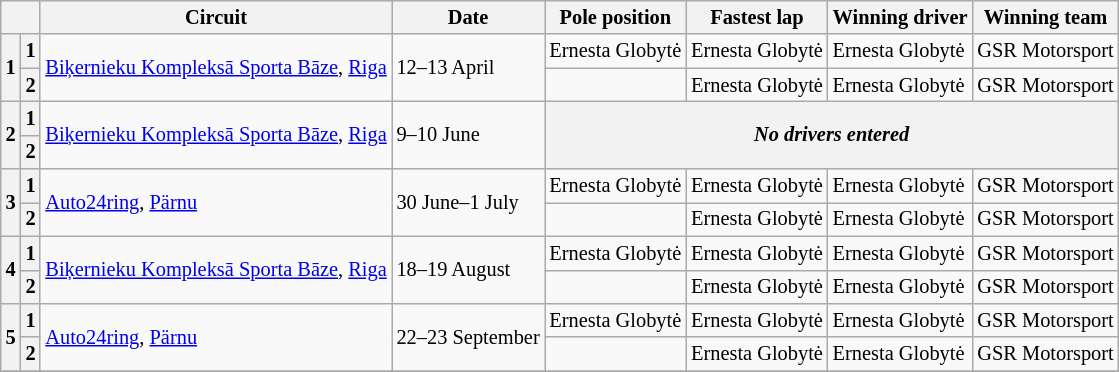<table class="wikitable" style="font-size: 85%">
<tr>
<th colspan="2"></th>
<th>Circuit</th>
<th>Date</th>
<th>Pole position</th>
<th>Fastest lap</th>
<th>Winning driver</th>
<th>Winning team</th>
</tr>
<tr>
<th rowspan=2>1</th>
<th>1</th>
<td rowspan=2> <a href='#'>Biķernieku Kompleksā Sporta Bāze</a>, <a href='#'>Riga</a></td>
<td rowspan=2>12–13 April</td>
<td> Ernesta Globytė</td>
<td> Ernesta Globytė</td>
<td> Ernesta Globytė</td>
<td> GSR Motorsport</td>
</tr>
<tr>
<th>2</th>
<td></td>
<td> Ernesta Globytė</td>
<td> Ernesta Globytė</td>
<td> GSR Motorsport</td>
</tr>
<tr>
<th rowspan=2>2</th>
<th>1</th>
<td rowspan=2> <a href='#'>Biķernieku Kompleksā Sporta Bāze</a>, <a href='#'>Riga</a></td>
<td rowspan=2>9–10 June</td>
<th colspan=4 rowspan=2><em>No drivers entered</em></th>
</tr>
<tr>
<th>2</th>
</tr>
<tr>
<th rowspan=2>3</th>
<th>1</th>
<td rowspan=2> <a href='#'>Auto24ring</a>, <a href='#'>Pärnu</a></td>
<td rowspan=2>30 June–1 July</td>
<td> Ernesta Globytė</td>
<td> Ernesta Globytė</td>
<td> Ernesta Globytė</td>
<td> GSR Motorsport</td>
</tr>
<tr>
<th>2</th>
<td></td>
<td> Ernesta Globytė</td>
<td> Ernesta Globytė</td>
<td> GSR Motorsport</td>
</tr>
<tr>
<th rowspan=2>4</th>
<th>1</th>
<td rowspan=2> <a href='#'>Biķernieku Kompleksā Sporta Bāze</a>, <a href='#'>Riga</a></td>
<td rowspan=2>18–19 August</td>
<td> Ernesta Globytė</td>
<td> Ernesta Globytė</td>
<td> Ernesta Globytė</td>
<td> GSR Motorsport</td>
</tr>
<tr>
<th>2</th>
<td></td>
<td> Ernesta Globytė</td>
<td> Ernesta Globytė</td>
<td> GSR Motorsport</td>
</tr>
<tr>
<th rowspan=2>5</th>
<th>1</th>
<td rowspan=2> <a href='#'>Auto24ring</a>, <a href='#'>Pärnu</a></td>
<td rowspan=2>22–23 September</td>
<td> Ernesta Globytė</td>
<td> Ernesta Globytė</td>
<td> Ernesta Globytė</td>
<td> GSR Motorsport</td>
</tr>
<tr>
<th>2</th>
<td></td>
<td> Ernesta Globytė</td>
<td> Ernesta Globytė</td>
<td> GSR Motorsport</td>
</tr>
<tr>
</tr>
</table>
